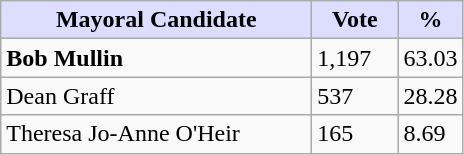<table class="wikitable">
<tr>
<th style="background:#ddf; width:200px;">Mayoral Candidate</th>
<th style="background:#ddf; width:50px;">Vote</th>
<th style="background:#ddf; width:30px;">%</th>
</tr>
<tr>
<td><strong>Bob Mullin</strong></td>
<td>1,197</td>
<td>63.03</td>
</tr>
<tr>
<td>Dean Graff</td>
<td>537</td>
<td>28.28</td>
</tr>
<tr>
<td>Theresa Jo-Anne O'Heir</td>
<td>165</td>
<td>8.69</td>
</tr>
</table>
